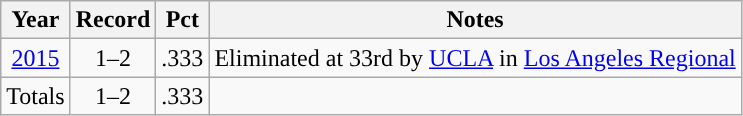<table class="wikitable sortable" style="text-align:center">
<tr>
<th>Year</th>
<th>Record</th>
<th>Pct</th>
<th>Notes</th>
</tr>
<tr>
<td><a href='#'>2015</a></td>
<td>1–2</td>
<td>.333</td>
<td>Eliminated at 33rd by <a href='#'>UCLA</a> in <a href='#'>Los Angeles Regional</a></td>
</tr>
<tr class="sortbottom">
<td>Totals</td>
<td>1–2</td>
<td>.333</td>
<td></td>
</tr>
</table>
